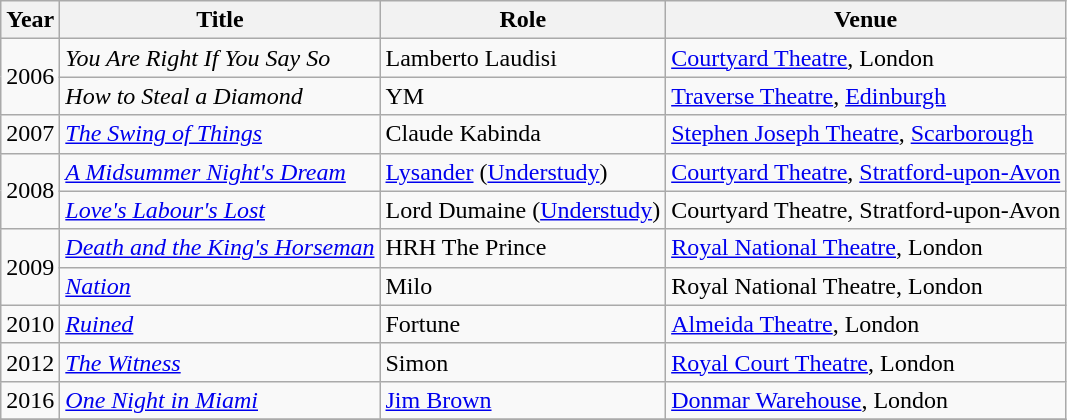<table class="wikitable sortable">
<tr>
<th>Year</th>
<th>Title</th>
<th>Role</th>
<th>Venue</th>
</tr>
<tr>
<td rowspan="2">2006</td>
<td><em>You Are Right If You Say So</em></td>
<td>Lamberto Laudisi</td>
<td><a href='#'>Courtyard Theatre</a>, London</td>
</tr>
<tr>
<td><em>How to Steal a Diamond</em></td>
<td>YM</td>
<td><a href='#'>Traverse Theatre</a>, <a href='#'>Edinburgh</a></td>
</tr>
<tr>
<td>2007</td>
<td><em><a href='#'>The Swing of Things</a></em></td>
<td>Claude Kabinda</td>
<td><a href='#'>Stephen Joseph Theatre</a>, <a href='#'>Scarborough</a></td>
</tr>
<tr>
<td rowspan="2">2008</td>
<td><em><a href='#'>A Midsummer Night's Dream</a></em></td>
<td><a href='#'>Lysander</a> (<a href='#'>Understudy</a>)</td>
<td><a href='#'>Courtyard Theatre</a>, <a href='#'>Stratford-upon-Avon</a></td>
</tr>
<tr>
<td><em><a href='#'>Love's Labour's Lost</a></em></td>
<td>Lord Dumaine (<a href='#'>Understudy</a>)</td>
<td>Courtyard Theatre, Stratford-upon-Avon</td>
</tr>
<tr>
<td rowspan="2">2009</td>
<td><em><a href='#'>Death and the King's Horseman</a></em></td>
<td>HRH The Prince</td>
<td><a href='#'>Royal National Theatre</a>, London</td>
</tr>
<tr>
<td><em><a href='#'>Nation</a></em></td>
<td>Milo</td>
<td>Royal National Theatre, London</td>
</tr>
<tr>
<td>2010</td>
<td><em><a href='#'>Ruined</a></em></td>
<td>Fortune</td>
<td><a href='#'>Almeida Theatre</a>, London</td>
</tr>
<tr>
<td>2012</td>
<td><em><a href='#'>The Witness</a></em></td>
<td>Simon</td>
<td><a href='#'>Royal Court Theatre</a>, London</td>
</tr>
<tr>
<td>2016</td>
<td><em><a href='#'>One Night in Miami</a></em></td>
<td><a href='#'>Jim Brown</a></td>
<td><a href='#'>Donmar Warehouse</a>, London</td>
</tr>
<tr>
</tr>
</table>
